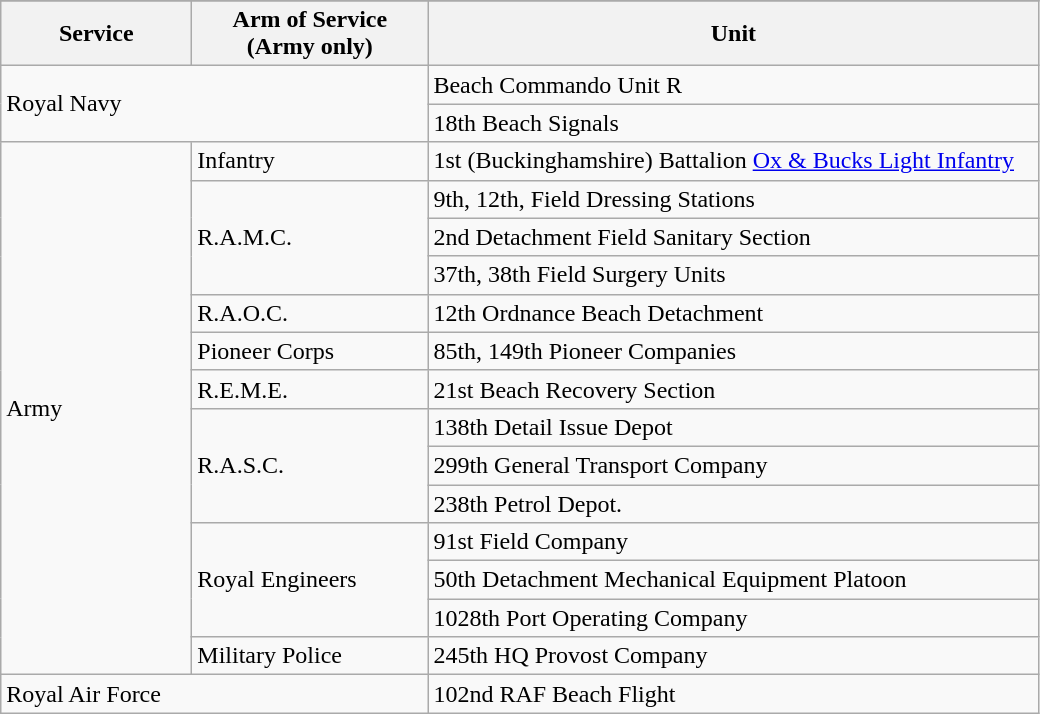<table class="wikitable">
<tr>
</tr>
<tr>
<th scope="col" width="120">Service</th>
<th scope="col" width="150">Arm of Service<br>(Army only)</th>
<th scope="col" width="400">Unit</th>
</tr>
<tr>
<td rowspan="2" colspan="2">Royal Navy</td>
<td>Beach Commando Unit R</td>
</tr>
<tr>
<td>18th Beach Signals</td>
</tr>
<tr>
<td rowspan="14">Army</td>
<td>Infantry</td>
<td>1st (Buckinghamshire) Battalion <a href='#'>Ox & Bucks Light Infantry</a></td>
</tr>
<tr>
<td rowspan="3">R.A.M.C.</td>
<td>9th, 12th, Field Dressing Stations</td>
</tr>
<tr>
<td>2nd Detachment Field Sanitary Section</td>
</tr>
<tr>
<td>37th, 38th Field Surgery Units</td>
</tr>
<tr>
<td>R.A.O.C.</td>
<td>12th Ordnance Beach Detachment</td>
</tr>
<tr>
<td>Pioneer Corps</td>
<td>85th, 149th Pioneer Companies</td>
</tr>
<tr>
<td>R.E.M.E.</td>
<td>21st Beach Recovery Section</td>
</tr>
<tr>
<td rowspan="3">R.A.S.C.</td>
<td>138th Detail Issue Depot</td>
</tr>
<tr>
<td>299th General Transport Company</td>
</tr>
<tr>
<td>238th Petrol Depot.</td>
</tr>
<tr>
<td rowspan="3">Royal Engineers</td>
<td>91st Field Company</td>
</tr>
<tr>
<td>50th Detachment Mechanical Equipment Platoon</td>
</tr>
<tr>
<td>1028th Port Operating Company</td>
</tr>
<tr>
<td>Military Police</td>
<td>245th HQ Provost Company</td>
</tr>
<tr>
<td colspan="2">Royal Air Force</td>
<td>102nd RAF Beach Flight</td>
</tr>
</table>
